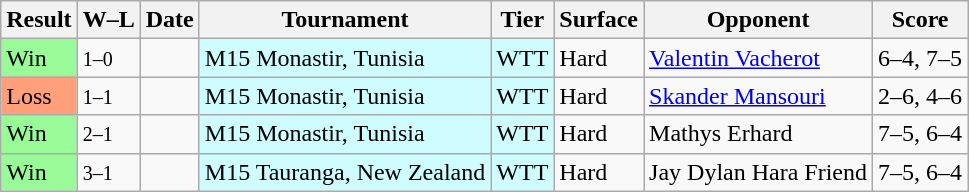<table class="sortable wikitable">
<tr>
<th>Result</th>
<th class="unsortable">W–L</th>
<th>Date</th>
<th>Tournament</th>
<th>Tier</th>
<th>Surface</th>
<th>Opponent</th>
<th class="unsortable">Score</th>
</tr>
<tr>
<td bgcolor=98fb98>Win</td>
<td><small>1–0</small></td>
<td></td>
<td style="background:#cffcff;">M15 Monastir, Tunisia</td>
<td style="background:#cffcff;">WTT</td>
<td>Hard</td>
<td> <a href='#'>Valentin Vacherot</a></td>
<td>6–4, 7–5</td>
</tr>
<tr>
<td bgcolor=ffa07a>Loss</td>
<td><small>1–1</small></td>
<td></td>
<td style="background:#cffcff;">M15 Monastir, Tunisia</td>
<td style="background:#cffcff;">WTT</td>
<td>Hard</td>
<td> <a href='#'>Skander Mansouri</a></td>
<td>2–6, 4–6</td>
</tr>
<tr>
<td bgcolor=98fb98>Win</td>
<td><small>2–1</small></td>
<td></td>
<td style="background:#cffcff;">M15 Monastir, Tunisia</td>
<td style="background:#cffcff;">WTT</td>
<td>Hard</td>
<td> Mathys Erhard</td>
<td>7–5, 6–4</td>
</tr>
<tr>
<td bgcolor=98fb98>Win</td>
<td><small>3–1</small></td>
<td></td>
<td style="background:#cffcff;">M15 Tauranga, New Zealand</td>
<td style="background:#cffcff;">WTT</td>
<td>Hard</td>
<td> Jay Dylan Hara Friend</td>
<td>7–5, 6–4</td>
</tr>
</table>
